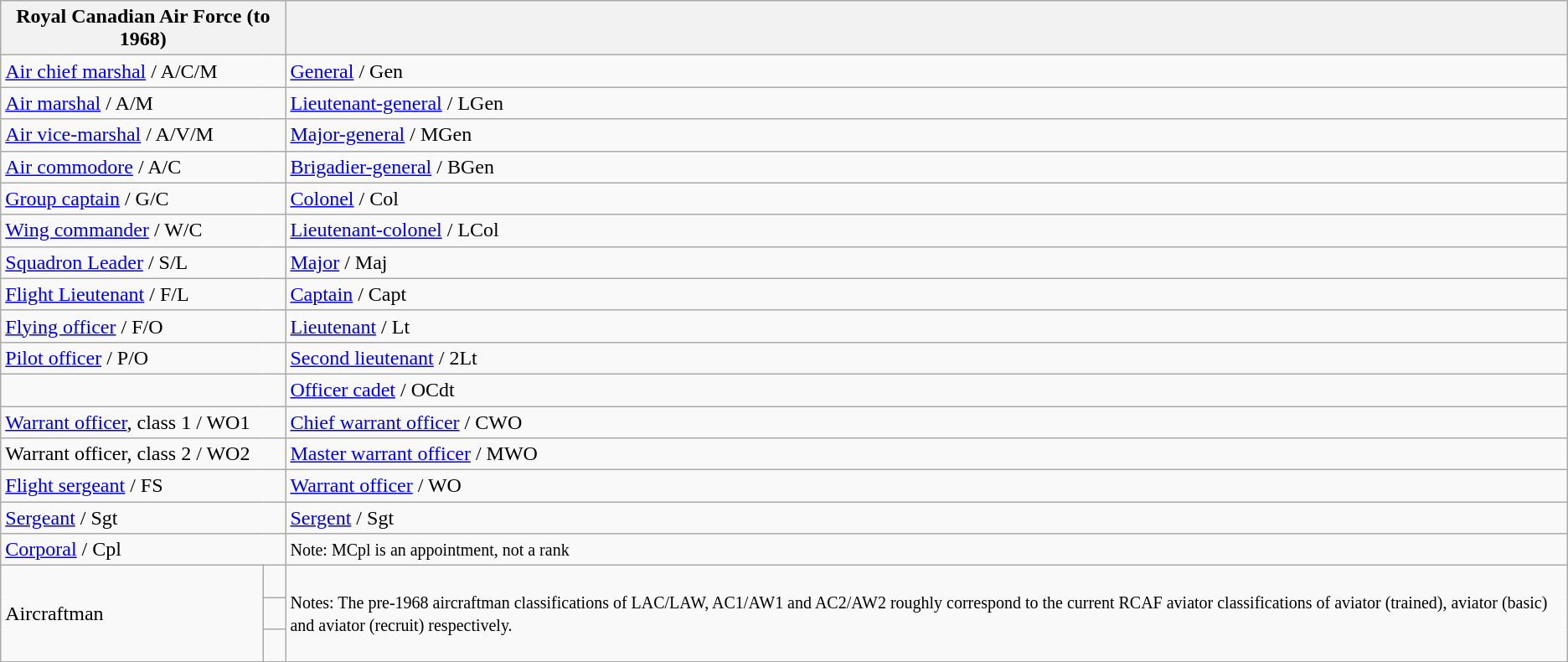<table class="wikitable">
<tr>
<th scope="row" colspan="2">Royal Canadian Air Force (to 1968)</th>
<th></th>
</tr>
<tr>
<td colspan="2"><a href='#'>Air chief marshal</a> / A/C/M<br></td>
<td><a href='#'>General</a> / Gen</td>
</tr>
<tr>
<td colspan="2"><a href='#'>Air marshal</a> / A/M<br></td>
<td><a href='#'>Lieutenant-general</a> / LGen</td>
</tr>
<tr>
<td colspan="2"><a href='#'>Air vice-marshal</a> / A/V/M<br></td>
<td><a href='#'>Major-general</a> / MGen</td>
</tr>
<tr>
<td colspan="2"><a href='#'>Air commodore</a> / A/C<br></td>
<td><a href='#'>Brigadier-general</a> / BGen</td>
</tr>
<tr>
<td colspan="2"><a href='#'>Group captain</a> / G/C<br></td>
<td><a href='#'>Colonel</a> / Col</td>
</tr>
<tr>
<td colspan="2"><a href='#'>Wing commander</a> / W/C<br></td>
<td><a href='#'>Lieutenant-colonel</a> / LCol</td>
</tr>
<tr>
<td colspan="2"><a href='#'>Squadron Leader</a> / S/L<br></td>
<td><a href='#'>Major</a> / Maj</td>
</tr>
<tr>
<td colspan="2"><a href='#'>Flight Lieutenant</a> / F/L<br></td>
<td><a href='#'>Captain</a> / Capt</td>
</tr>
<tr>
<td colspan="2"><a href='#'>Flying officer</a> / F/O<br></td>
<td><a href='#'>Lieutenant</a> / Lt</td>
</tr>
<tr>
<td colspan="2"><a href='#'>Pilot officer</a> / P/O<br></td>
<td><a href='#'>Second lieutenant</a> / 2Lt</td>
</tr>
<tr>
<td colspan="2"><br></td>
<td><a href='#'>Officer cadet</a> / OCdt</td>
</tr>
<tr>
<td colspan="2"><a href='#'>Warrant officer</a>, class 1 / WO1<br></td>
<td><a href='#'>Chief warrant officer</a> / CWO</td>
</tr>
<tr>
<td colspan="2">Warrant officer, class 2 / WO2<br></td>
<td><a href='#'>Master warrant officer</a> / MWO</td>
</tr>
<tr>
<td colspan="2"><a href='#'>Flight sergeant</a> / FS<br></td>
<td><a href='#'>Warrant officer</a> / WO</td>
</tr>
<tr>
<td colspan="2"><a href='#'>Sergeant</a> / Sgt<br></td>
<td><a href='#'>Sergent</a> / Sgt</td>
</tr>
<tr>
<td colspan="2"><a href='#'>Corporal</a> / Cpl<br></td>
<td><small>Note: MCpl is an appointment, not a rank</small></td>
</tr>
<tr>
<td Rowspan="3">Aircraftman<br></td>
<td><br></td>
<td Rowspan="3"><small>Notes: The pre-1968 aircraftman classifications of LAC/LAW, AC1/AW1 and AC2/AW2 roughly correspond to the current RCAF aviator classifications of aviator (trained), aviator (basic) and aviator (recruit) respectively.</small></td>
</tr>
<tr>
<td><br></td>
</tr>
<tr>
<td><br></td>
</tr>
</table>
